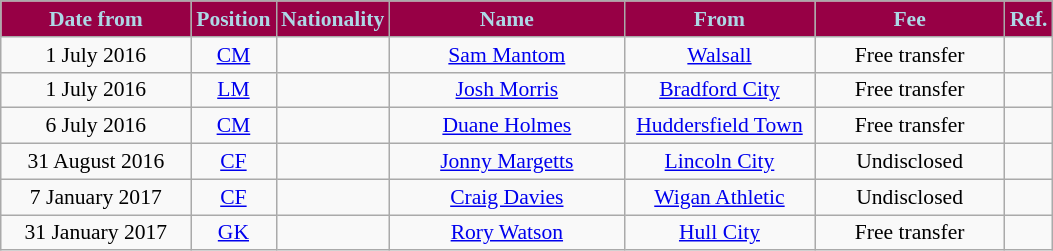<table class="wikitable"  style="text-align:center; font-size:90%; ">
<tr>
<th style="background:#970045; color:#ADD8E6; width:120px;">Date from</th>
<th style="background:#970045; color:#ADD8E6; width:50px;">Position</th>
<th style="background:#970045; color:#ADD8E6; width:50px;">Nationality</th>
<th style="background:#970045; color:#ADD8E6; width:150px;">Name</th>
<th style="background:#970045; color:#ADD8E6; width:120px;">From</th>
<th style="background:#970045; color:#ADD8E6; width:120px;">Fee</th>
<th style="background:#970045; color:#ADD8E6; width:25px;">Ref.</th>
</tr>
<tr>
<td>1 July 2016</td>
<td><a href='#'>CM</a></td>
<td></td>
<td><a href='#'>Sam Mantom</a></td>
<td><a href='#'>Walsall</a></td>
<td>Free transfer</td>
<td></td>
</tr>
<tr>
<td>1 July 2016</td>
<td><a href='#'>LM</a></td>
<td></td>
<td><a href='#'>Josh Morris</a></td>
<td><a href='#'>Bradford City</a></td>
<td>Free transfer</td>
<td></td>
</tr>
<tr>
<td>6 July 2016</td>
<td><a href='#'>CM</a></td>
<td></td>
<td><a href='#'>Duane Holmes</a></td>
<td><a href='#'>Huddersfield Town</a></td>
<td>Free transfer</td>
<td></td>
</tr>
<tr>
<td>31 August 2016</td>
<td><a href='#'>CF</a></td>
<td></td>
<td><a href='#'>Jonny Margetts</a></td>
<td><a href='#'>Lincoln City</a></td>
<td>Undisclosed</td>
<td></td>
</tr>
<tr>
<td>7 January 2017</td>
<td><a href='#'>CF</a></td>
<td></td>
<td><a href='#'>Craig Davies</a></td>
<td><a href='#'>Wigan Athletic</a></td>
<td>Undisclosed</td>
<td></td>
</tr>
<tr>
<td>31 January 2017</td>
<td><a href='#'>GK</a></td>
<td></td>
<td><a href='#'>Rory Watson</a></td>
<td><a href='#'>Hull City</a></td>
<td>Free transfer</td>
<td></td>
</tr>
</table>
